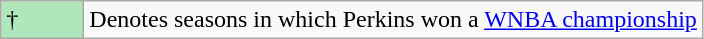<table class="wikitable">
<tr>
<td style="background:#afe6ba; width:3em;">†</td>
<td>Denotes seasons in which Perkins won a <a href='#'>WNBA championship</a></td>
</tr>
</table>
